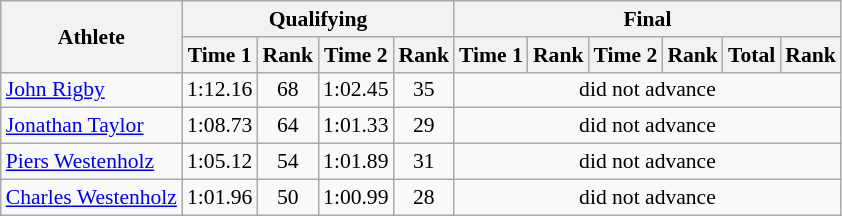<table class="wikitable" style="font-size:90%">
<tr>
<th rowspan="2">Athlete</th>
<th colspan="4">Qualifying</th>
<th colspan="6">Final</th>
</tr>
<tr>
<th>Time 1</th>
<th>Rank</th>
<th>Time 2</th>
<th>Rank</th>
<th>Time 1</th>
<th>Rank</th>
<th>Time 2</th>
<th>Rank</th>
<th>Total</th>
<th>Rank</th>
</tr>
<tr>
<td><a href='#'>John Rigby</a></td>
<td align="center">1:12.16</td>
<td align="center">68</td>
<td align="center">1:02.45</td>
<td align="center">35</td>
<td align="center" colspan="6">did not advance</td>
</tr>
<tr>
<td><a href='#'>Jonathan Taylor</a></td>
<td align="center">1:08.73</td>
<td align="center">64</td>
<td align="center">1:01.33</td>
<td align="center">29</td>
<td align="center" colspan="6">did not advance</td>
</tr>
<tr>
<td><a href='#'>Piers Westenholz</a></td>
<td align="center">1:05.12</td>
<td align="center">54</td>
<td align="center">1:01.89</td>
<td align="center">31</td>
<td align="center" colspan="6">did not advance</td>
</tr>
<tr>
<td><a href='#'>Charles Westenholz</a></td>
<td align="center">1:01.96</td>
<td align="center">50</td>
<td align="center">1:00.99</td>
<td align="center">28</td>
<td align="center" colspan="6">did not advance</td>
</tr>
</table>
